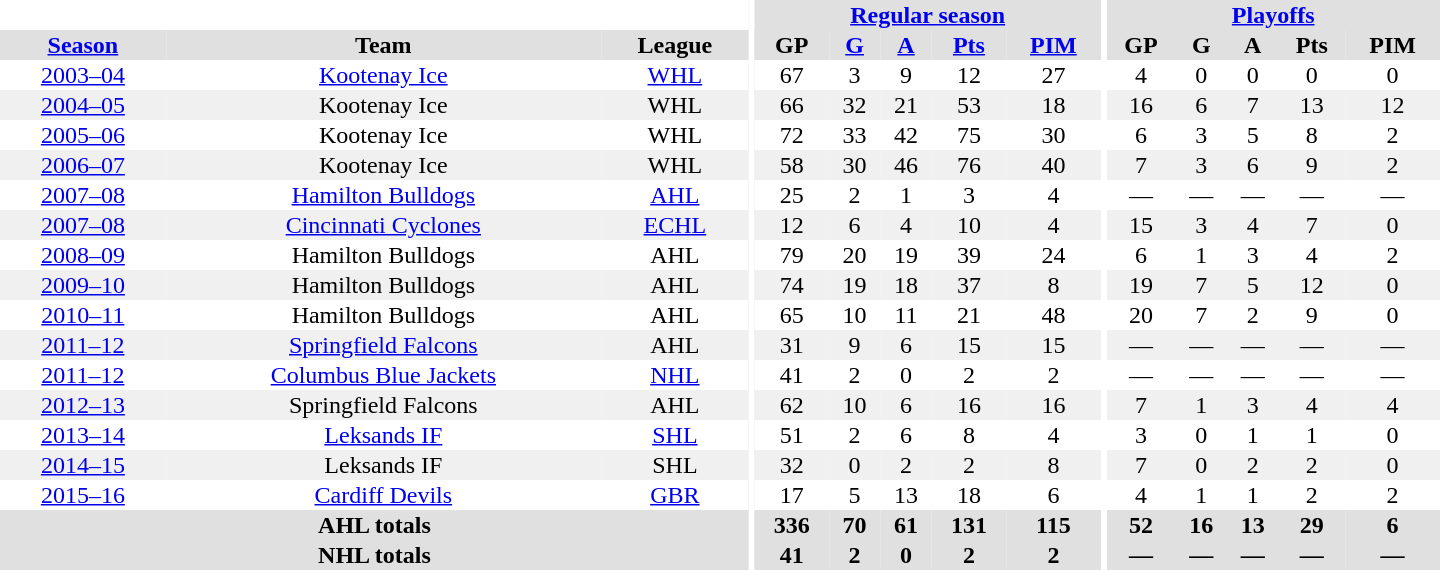<table border="0" cellpadding="1" cellspacing="0" style="text-align:center; width:60em">
<tr bgcolor="#e0e0e0">
<th colspan="3" bgcolor="#ffffff"></th>
<th rowspan="99" bgcolor="#ffffff"></th>
<th colspan="5"><a href='#'>Regular season</a></th>
<th rowspan="99" bgcolor="#ffffff"></th>
<th colspan="5"><a href='#'>Playoffs</a></th>
</tr>
<tr bgcolor="#e0e0e0">
<th><a href='#'>Season</a></th>
<th>Team</th>
<th>League</th>
<th>GP</th>
<th><a href='#'>G</a></th>
<th><a href='#'>A</a></th>
<th><a href='#'>Pts</a></th>
<th><a href='#'>PIM</a></th>
<th>GP</th>
<th>G</th>
<th>A</th>
<th>Pts</th>
<th>PIM</th>
</tr>
<tr>
<td><a href='#'>2003–04</a></td>
<td><a href='#'>Kootenay Ice</a></td>
<td><a href='#'>WHL</a></td>
<td>67</td>
<td>3</td>
<td>9</td>
<td>12</td>
<td>27</td>
<td>4</td>
<td>0</td>
<td>0</td>
<td>0</td>
<td>0</td>
</tr>
<tr bgcolor="#f0f0f0">
<td><a href='#'>2004–05</a></td>
<td>Kootenay Ice</td>
<td>WHL</td>
<td>66</td>
<td>32</td>
<td>21</td>
<td>53</td>
<td>18</td>
<td>16</td>
<td>6</td>
<td>7</td>
<td>13</td>
<td>12</td>
</tr>
<tr>
<td><a href='#'>2005–06</a></td>
<td>Kootenay Ice</td>
<td>WHL</td>
<td>72</td>
<td>33</td>
<td>42</td>
<td>75</td>
<td>30</td>
<td>6</td>
<td>3</td>
<td>5</td>
<td>8</td>
<td>2</td>
</tr>
<tr bgcolor="#f0f0f0">
<td><a href='#'>2006–07</a></td>
<td>Kootenay Ice</td>
<td>WHL</td>
<td>58</td>
<td>30</td>
<td>46</td>
<td>76</td>
<td>40</td>
<td>7</td>
<td>3</td>
<td>6</td>
<td>9</td>
<td>2</td>
</tr>
<tr>
<td><a href='#'>2007–08</a></td>
<td><a href='#'>Hamilton Bulldogs</a></td>
<td><a href='#'>AHL</a></td>
<td>25</td>
<td>2</td>
<td>1</td>
<td>3</td>
<td>4</td>
<td>—</td>
<td>—</td>
<td>—</td>
<td>—</td>
<td>—</td>
</tr>
<tr bgcolor="#f0f0f0">
<td><a href='#'>2007–08</a></td>
<td><a href='#'>Cincinnati Cyclones</a></td>
<td><a href='#'>ECHL</a></td>
<td>12</td>
<td>6</td>
<td>4</td>
<td>10</td>
<td>4</td>
<td>15</td>
<td>3</td>
<td>4</td>
<td>7</td>
<td>0</td>
</tr>
<tr>
<td><a href='#'>2008–09</a></td>
<td>Hamilton Bulldogs</td>
<td>AHL</td>
<td>79</td>
<td>20</td>
<td>19</td>
<td>39</td>
<td>24</td>
<td>6</td>
<td>1</td>
<td>3</td>
<td>4</td>
<td>2</td>
</tr>
<tr bgcolor="#f0f0f0">
<td><a href='#'>2009–10</a></td>
<td>Hamilton Bulldogs</td>
<td>AHL</td>
<td>74</td>
<td>19</td>
<td>18</td>
<td>37</td>
<td>8</td>
<td>19</td>
<td>7</td>
<td>5</td>
<td>12</td>
<td>0</td>
</tr>
<tr>
<td><a href='#'>2010–11</a></td>
<td>Hamilton Bulldogs</td>
<td>AHL</td>
<td>65</td>
<td>10</td>
<td>11</td>
<td>21</td>
<td>48</td>
<td>20</td>
<td>7</td>
<td>2</td>
<td>9</td>
<td>0</td>
</tr>
<tr bgcolor="#f0f0f0">
<td><a href='#'>2011–12</a></td>
<td><a href='#'>Springfield Falcons</a></td>
<td>AHL</td>
<td>31</td>
<td>9</td>
<td>6</td>
<td>15</td>
<td>15</td>
<td>—</td>
<td>—</td>
<td>—</td>
<td>—</td>
<td>—</td>
</tr>
<tr>
<td><a href='#'>2011–12</a></td>
<td><a href='#'>Columbus Blue Jackets</a></td>
<td><a href='#'>NHL</a></td>
<td>41</td>
<td>2</td>
<td>0</td>
<td>2</td>
<td>2</td>
<td>—</td>
<td>—</td>
<td>—</td>
<td>—</td>
<td>—</td>
</tr>
<tr bgcolor="#f0f0f0">
<td><a href='#'>2012–13</a></td>
<td>Springfield Falcons</td>
<td>AHL</td>
<td>62</td>
<td>10</td>
<td>6</td>
<td>16</td>
<td>16</td>
<td>7</td>
<td>1</td>
<td>3</td>
<td>4</td>
<td>4</td>
</tr>
<tr>
<td><a href='#'>2013–14</a></td>
<td><a href='#'>Leksands IF</a></td>
<td><a href='#'>SHL</a></td>
<td>51</td>
<td>2</td>
<td>6</td>
<td>8</td>
<td>4</td>
<td>3</td>
<td>0</td>
<td>1</td>
<td>1</td>
<td>0</td>
</tr>
<tr bgcolor="#f0f0f0">
<td><a href='#'>2014–15</a></td>
<td>Leksands IF</td>
<td>SHL</td>
<td>32</td>
<td>0</td>
<td>2</td>
<td>2</td>
<td>8</td>
<td>7</td>
<td>0</td>
<td>2</td>
<td>2</td>
<td>0</td>
</tr>
<tr>
<td><a href='#'>2015–16</a></td>
<td><a href='#'>Cardiff Devils</a></td>
<td><a href='#'>GBR</a></td>
<td>17</td>
<td>5</td>
<td>13</td>
<td>18</td>
<td>6</td>
<td>4</td>
<td>1</td>
<td>1</td>
<td>2</td>
<td>2</td>
</tr>
<tr bgcolor="#e0e0e0">
<th colspan="3">AHL totals</th>
<th>336</th>
<th>70</th>
<th>61</th>
<th>131</th>
<th>115</th>
<th>52</th>
<th>16</th>
<th>13</th>
<th>29</th>
<th>6</th>
</tr>
<tr bgcolor="#e0e0e0">
<th colspan="3">NHL totals</th>
<th>41</th>
<th>2</th>
<th>0</th>
<th>2</th>
<th>2</th>
<th>—</th>
<th>—</th>
<th>—</th>
<th>—</th>
<th>—</th>
</tr>
</table>
